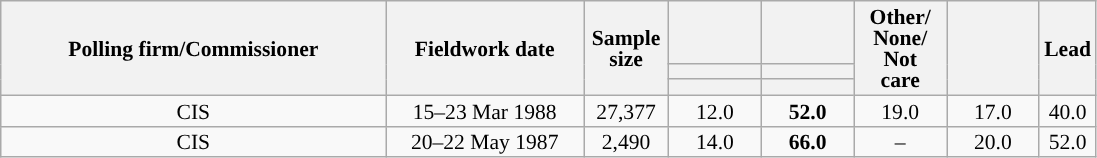<table class="wikitable collapsible collapsed" style="text-align:center; font-size:90%; line-height:14px;">
<tr style="height:42px;">
<th style="width:250px;" rowspan="3">Polling firm/Commissioner</th>
<th style="width:125px;" rowspan="3">Fieldwork date</th>
<th style="width:50px;" rowspan="3">Sample size</th>
<th style="width:55px;"></th>
<th style="width:55px;"></th>
<th style="width:55px;" rowspan="3">Other/<br>None/<br>Not<br>care</th>
<th style="width:55px;" rowspan="3"></th>
<th style="width:30px;" rowspan="3">Lead</th>
</tr>
<tr>
<th style="color:inherit;background:"></th>
<th style="color:inherit;background:"></th>
</tr>
<tr>
<th></th>
<th></th>
</tr>
<tr>
<td>CIS</td>
<td>15–23 Mar 1988</td>
<td>27,377</td>
<td>12.0</td>
<td><strong>52.0</strong></td>
<td>19.0</td>
<td>17.0</td>
<td style="background:">40.0</td>
</tr>
<tr>
<td>CIS</td>
<td>20–22 May 1987</td>
<td>2,490</td>
<td>14.0</td>
<td><strong>66.0</strong></td>
<td>–</td>
<td>20.0</td>
<td style="background:">52.0</td>
</tr>
</table>
